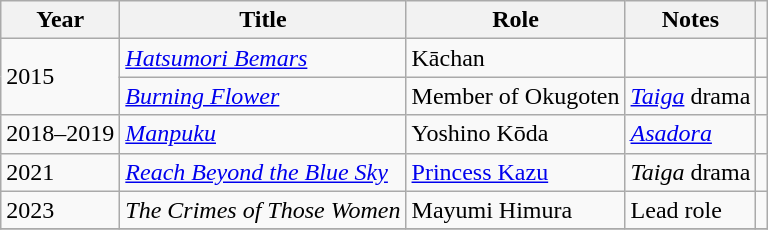<table class="wikitable plainrowheaders sortable"  style=font-size:100%>
<tr>
<th scope="col">Year</th>
<th scope="col">Title</th>
<th scope="col">Role</th>
<th scope="col" class="unsortable">Notes</th>
<th scope="col" class="unsortable"></th>
</tr>
<tr>
<td rowspan=2>2015</td>
<td><em><a href='#'>Hatsumori Bemars</a></em></td>
<td>Kāchan</td>
<td></td>
<td style="text-align:center;"></td>
</tr>
<tr>
<td><em><a href='#'>Burning Flower</a></em></td>
<td>Member of Okugoten</td>
<td><em><a href='#'>Taiga</a></em> drama</td>
<td style="text-align:center;"></td>
</tr>
<tr>
<td>2018–2019</td>
<td><em><a href='#'>Manpuku</a></em></td>
<td>Yoshino Kōda</td>
<td><em><a href='#'>Asadora</a></em></td>
<td style="text-align:center;"></td>
</tr>
<tr>
<td>2021</td>
<td><em><a href='#'>Reach Beyond the Blue Sky</a></em></td>
<td><a href='#'>Princess Kazu</a></td>
<td><em>Taiga</em> drama</td>
<td style="text-align:center;"></td>
</tr>
<tr>
<td>2023</td>
<td><em>The Crimes of Those Women</em></td>
<td>Mayumi Himura</td>
<td>Lead role</td>
<td style="text-align:center;"></td>
</tr>
<tr>
</tr>
</table>
